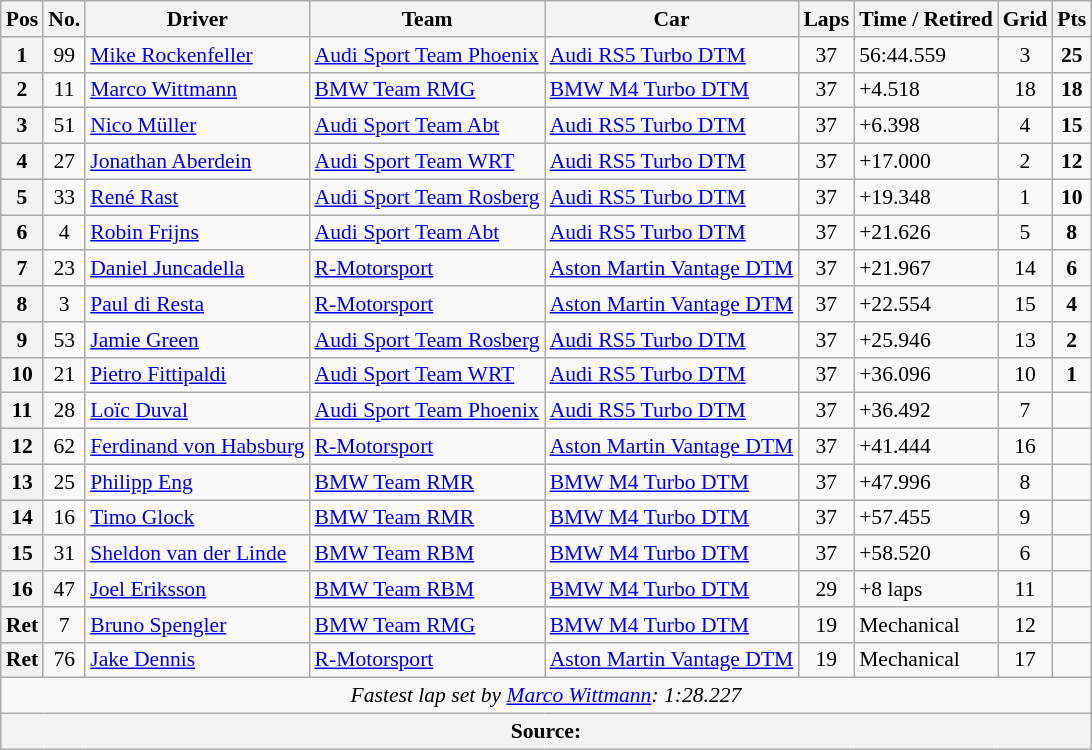<table class="wikitable" style="font-size:90%;">
<tr>
<th>Pos</th>
<th>No.</th>
<th>Driver</th>
<th>Team</th>
<th>Car</th>
<th>Laps</th>
<th>Time / Retired</th>
<th>Grid</th>
<th>Pts</th>
</tr>
<tr>
<th>1</th>
<td align="center">99</td>
<td> <a href='#'>Mike Rockenfeller</a></td>
<td><a href='#'>Audi Sport Team Phoenix</a></td>
<td><a href='#'>Audi RS5 Turbo DTM</a></td>
<td align="center">37</td>
<td>56:44.559</td>
<td align="center">3</td>
<td align="center"><strong>25</strong></td>
</tr>
<tr>
<th>2</th>
<td align="center">11</td>
<td> <a href='#'>Marco Wittmann</a></td>
<td><a href='#'>BMW Team RMG</a></td>
<td><a href='#'>BMW M4 Turbo DTM</a></td>
<td align="center">37</td>
<td>+4.518</td>
<td align="center">18</td>
<td align="center"><strong>18</strong></td>
</tr>
<tr>
<th>3</th>
<td align="center">51</td>
<td> <a href='#'>Nico Müller</a></td>
<td><a href='#'>Audi Sport Team Abt</a></td>
<td><a href='#'>Audi RS5 Turbo DTM</a></td>
<td align="center">37</td>
<td>+6.398</td>
<td align="center">4</td>
<td align="center"><strong>15</strong></td>
</tr>
<tr>
<th>4</th>
<td align="center">27</td>
<td> <a href='#'>Jonathan Aberdein</a></td>
<td><a href='#'>Audi Sport Team WRT</a></td>
<td><a href='#'>Audi RS5 Turbo DTM</a></td>
<td align="center">37</td>
<td>+17.000</td>
<td align="center">2</td>
<td align="center"><strong>12</strong></td>
</tr>
<tr>
<th>5</th>
<td align="center">33</td>
<td> <a href='#'>René Rast</a></td>
<td><a href='#'>Audi Sport Team Rosberg</a></td>
<td><a href='#'>Audi RS5 Turbo DTM</a></td>
<td align="center">37</td>
<td>+19.348</td>
<td align="center">1</td>
<td align="center"><strong>10</strong></td>
</tr>
<tr>
<th>6</th>
<td align="center">4</td>
<td> <a href='#'>Robin Frijns</a></td>
<td><a href='#'>Audi Sport Team Abt</a></td>
<td><a href='#'>Audi RS5 Turbo DTM</a></td>
<td align="center">37</td>
<td>+21.626</td>
<td align="center">5</td>
<td align="center"><strong>8</strong></td>
</tr>
<tr>
<th>7</th>
<td align="center">23</td>
<td> <a href='#'>Daniel Juncadella</a></td>
<td><a href='#'>R-Motorsport</a></td>
<td><a href='#'>Aston Martin Vantage DTM</a></td>
<td align="center">37</td>
<td>+21.967</td>
<td align="center">14</td>
<td align="center"><strong>6</strong></td>
</tr>
<tr>
<th>8</th>
<td align="center">3</td>
<td> <a href='#'>Paul di Resta</a></td>
<td><a href='#'>R-Motorsport</a></td>
<td><a href='#'>Aston Martin Vantage DTM</a></td>
<td align="center">37</td>
<td>+22.554</td>
<td align="center">15</td>
<td align="center"><strong>4</strong></td>
</tr>
<tr>
<th>9</th>
<td align="center">53</td>
<td> <a href='#'>Jamie Green</a></td>
<td><a href='#'>Audi Sport Team Rosberg</a></td>
<td><a href='#'>Audi RS5 Turbo DTM</a></td>
<td align="center">37</td>
<td>+25.946</td>
<td align="center">13</td>
<td align="center"><strong>2</strong></td>
</tr>
<tr>
<th>10</th>
<td align="center">21</td>
<td> <a href='#'>Pietro Fittipaldi</a></td>
<td><a href='#'>Audi Sport Team WRT</a></td>
<td><a href='#'>Audi RS5 Turbo DTM</a></td>
<td align="center">37</td>
<td>+36.096</td>
<td align="center">10</td>
<td align="center"><strong>1</strong></td>
</tr>
<tr>
<th>11</th>
<td align="center">28</td>
<td> <a href='#'>Loïc Duval</a></td>
<td><a href='#'>Audi Sport Team Phoenix</a></td>
<td><a href='#'>Audi RS5 Turbo DTM</a></td>
<td align="center">37</td>
<td>+36.492</td>
<td align="center">7</td>
<td align="center"></td>
</tr>
<tr>
<th>12</th>
<td align="center">62</td>
<td> <a href='#'>Ferdinand von Habsburg</a></td>
<td><a href='#'>R-Motorsport</a></td>
<td><a href='#'>Aston Martin Vantage DTM</a></td>
<td align="center">37</td>
<td>+41.444</td>
<td align="center">16</td>
<td align="center"></td>
</tr>
<tr>
<th>13</th>
<td align="center">25</td>
<td> <a href='#'>Philipp Eng</a></td>
<td><a href='#'>BMW Team RMR</a></td>
<td><a href='#'>BMW M4 Turbo DTM</a></td>
<td align="center">37</td>
<td>+47.996</td>
<td align="center">8</td>
<td align="center"></td>
</tr>
<tr>
<th>14</th>
<td align="center">16</td>
<td> <a href='#'>Timo Glock</a></td>
<td><a href='#'>BMW Team RMR</a></td>
<td><a href='#'>BMW M4 Turbo DTM</a></td>
<td align="center">37</td>
<td>+57.455</td>
<td align="center">9</td>
<td align="center"></td>
</tr>
<tr>
<th>15</th>
<td align="center">31</td>
<td> <a href='#'>Sheldon van der Linde</a></td>
<td><a href='#'>BMW Team RBM</a></td>
<td><a href='#'>BMW M4 Turbo DTM</a></td>
<td align="center">37</td>
<td>+58.520</td>
<td align="center">6</td>
<td align="center"></td>
</tr>
<tr>
<th>16</th>
<td align="center">47</td>
<td> <a href='#'>Joel Eriksson</a></td>
<td><a href='#'>BMW Team RBM</a></td>
<td><a href='#'>BMW M4 Turbo DTM</a></td>
<td align="center">29</td>
<td>+8 laps</td>
<td align="center">11</td>
<td align="center"></td>
</tr>
<tr>
<th>Ret</th>
<td align="center">7</td>
<td> <a href='#'>Bruno Spengler</a></td>
<td><a href='#'>BMW Team RMG</a></td>
<td><a href='#'>BMW M4 Turbo DTM</a></td>
<td align="center">19</td>
<td>Mechanical</td>
<td align="center">12</td>
<td align="center"></td>
</tr>
<tr>
<th>Ret</th>
<td align="center">76</td>
<td> <a href='#'>Jake Dennis</a></td>
<td><a href='#'>R-Motorsport</a></td>
<td><a href='#'>Aston Martin Vantage DTM</a></td>
<td align="center">19</td>
<td>Mechanical</td>
<td align="center">17</td>
<td align="center"></td>
</tr>
<tr>
<td colspan=9 align=center><em>Fastest lap set by <a href='#'>Marco Wittmann</a>: 1:28.227</em></td>
</tr>
<tr>
<th colspan=9>Source:</th>
</tr>
</table>
